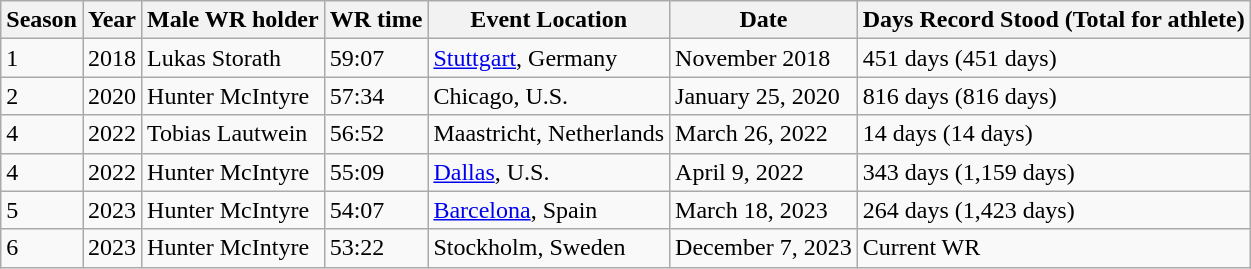<table class="wikitable">
<tr>
<th>Season</th>
<th>Year</th>
<th>Male WR holder</th>
<th>WR time</th>
<th>Event Location</th>
<th>Date</th>
<th>Days Record Stood (Total for athlete)</th>
</tr>
<tr>
<td>1</td>
<td>2018</td>
<td> Lukas Storath</td>
<td>59:07</td>
<td><a href='#'>Stuttgart</a>, Germany</td>
<td>November 2018</td>
<td>451 days (451 days)</td>
</tr>
<tr>
<td>2</td>
<td>2020</td>
<td> Hunter McIntyre</td>
<td>57:34</td>
<td>Chicago, U.S.</td>
<td>January 25, 2020</td>
<td>816 days (816 days)</td>
</tr>
<tr>
<td>4</td>
<td>2022</td>
<td> Tobias Lautwein</td>
<td>56:52</td>
<td>Maastricht, Netherlands</td>
<td>March 26, 2022</td>
<td>14 days (14 days)</td>
</tr>
<tr>
<td>4</td>
<td>2022</td>
<td> Hunter McIntyre</td>
<td>55:09</td>
<td><a href='#'>Dallas</a>, U.S.</td>
<td>April 9, 2022</td>
<td>343 days (1,159 days)</td>
</tr>
<tr>
<td>5</td>
<td>2023</td>
<td> Hunter McIntyre</td>
<td>54:07</td>
<td><a href='#'>Barcelona</a>, Spain</td>
<td>March 18, 2023</td>
<td>264 days (1,423 days)</td>
</tr>
<tr>
<td>6</td>
<td>2023</td>
<td> Hunter McIntyre</td>
<td>53:22</td>
<td>Stockholm, Sweden</td>
<td>December 7, 2023</td>
<td>Current WR</td>
</tr>
</table>
